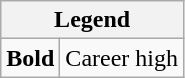<table class="wikitable mw-collapsible mw-collapsed">
<tr>
<th colspan="2">Legend</th>
</tr>
<tr>
<td><strong>Bold</strong></td>
<td>Career high</td>
</tr>
</table>
